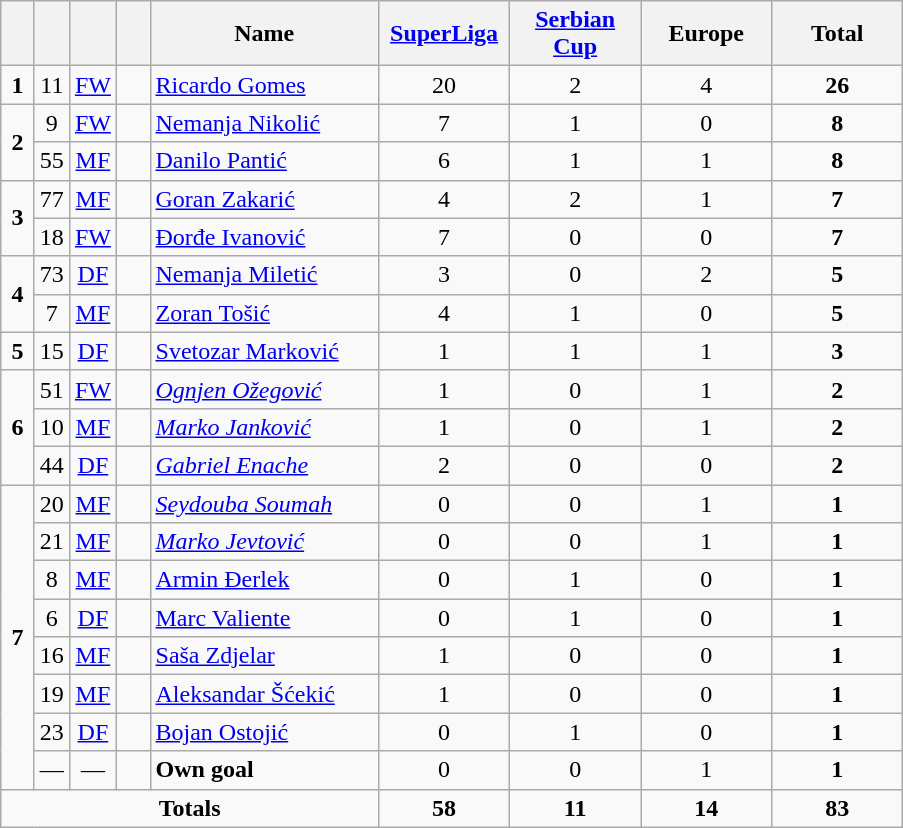<table class="wikitable" style="text-align:center">
<tr>
<th width=15></th>
<th width=15></th>
<th width=15></th>
<th width=15></th>
<th width=145>Name</th>
<th width=80><a href='#'>SuperLiga</a></th>
<th width=80><a href='#'>Serbian Cup</a></th>
<th width=80>Europe</th>
<th width=80>Total</th>
</tr>
<tr>
<td><strong>1</strong></td>
<td>11</td>
<td><a href='#'>FW</a></td>
<td></td>
<td align=left><a href='#'>Ricardo Gomes</a></td>
<td>20</td>
<td>2</td>
<td>4</td>
<td><strong>26</strong></td>
</tr>
<tr>
<td rowspan=2><strong>2</strong></td>
<td>9</td>
<td><a href='#'>FW</a></td>
<td></td>
<td align=left><a href='#'>Nemanja Nikolić</a></td>
<td>7</td>
<td>1</td>
<td>0</td>
<td><strong>8</strong></td>
</tr>
<tr>
<td>55</td>
<td><a href='#'>MF</a></td>
<td></td>
<td align=left><a href='#'>Danilo Pantić</a></td>
<td>6</td>
<td>1</td>
<td>1</td>
<td><strong>8</strong></td>
</tr>
<tr>
<td rowspan=2><strong>3</strong></td>
<td>77</td>
<td><a href='#'>MF</a></td>
<td></td>
<td align=left><a href='#'>Goran Zakarić</a></td>
<td>4</td>
<td>2</td>
<td>1</td>
<td><strong>7</strong></td>
</tr>
<tr>
<td>18</td>
<td><a href='#'>FW</a></td>
<td></td>
<td align=left><a href='#'>Đorđe Ivanović</a></td>
<td>7</td>
<td>0</td>
<td>0</td>
<td><strong>7</strong></td>
</tr>
<tr>
<td rowspan=2><strong>4</strong></td>
<td>73</td>
<td><a href='#'>DF</a></td>
<td></td>
<td align=left><a href='#'>Nemanja Miletić</a></td>
<td>3</td>
<td>0</td>
<td>2</td>
<td><strong>5</strong></td>
</tr>
<tr>
<td>7</td>
<td><a href='#'>MF</a></td>
<td></td>
<td align=left><a href='#'>Zoran Tošić</a></td>
<td>4</td>
<td>1</td>
<td>0</td>
<td><strong>5</strong></td>
</tr>
<tr>
<td><strong>5</strong></td>
<td>15</td>
<td><a href='#'>DF</a></td>
<td></td>
<td align=left><a href='#'>Svetozar Marković</a></td>
<td>1</td>
<td>1</td>
<td>1</td>
<td><strong>3</strong></td>
</tr>
<tr>
<td rowspan=3><strong>6</strong></td>
<td>51</td>
<td><a href='#'>FW</a></td>
<td></td>
<td align=left><em><a href='#'>Ognjen Ožegović</a></em></td>
<td>1</td>
<td>0</td>
<td>1</td>
<td><strong>2</strong></td>
</tr>
<tr>
<td>10</td>
<td><a href='#'>MF</a></td>
<td></td>
<td align=left><em><a href='#'>Marko Janković</a></em></td>
<td>1</td>
<td>0</td>
<td>1</td>
<td><strong>2</strong></td>
</tr>
<tr>
<td>44</td>
<td><a href='#'>DF</a></td>
<td></td>
<td align=left><em><a href='#'>Gabriel Enache</a></em></td>
<td>2</td>
<td>0</td>
<td>0</td>
<td><strong>2</strong></td>
</tr>
<tr>
<td rowspan=8><strong>7</strong></td>
<td>20</td>
<td><a href='#'>MF</a></td>
<td></td>
<td align=left><em><a href='#'>Seydouba Soumah</a></em></td>
<td>0</td>
<td>0</td>
<td>1</td>
<td><strong>1</strong></td>
</tr>
<tr>
<td>21</td>
<td><a href='#'>MF</a></td>
<td></td>
<td align=left><em><a href='#'>Marko Jevtović</a></em></td>
<td>0</td>
<td>0</td>
<td>1</td>
<td><strong>1</strong></td>
</tr>
<tr>
<td>8</td>
<td><a href='#'>MF</a></td>
<td></td>
<td align=left><a href='#'>Armin Đerlek</a></td>
<td>0</td>
<td>1</td>
<td>0</td>
<td><strong>1</strong></td>
</tr>
<tr>
<td>6</td>
<td><a href='#'>DF</a></td>
<td></td>
<td align=left><a href='#'>Marc Valiente</a></td>
<td>0</td>
<td>1</td>
<td>0</td>
<td><strong>1</strong></td>
</tr>
<tr>
<td>16</td>
<td><a href='#'>MF</a></td>
<td></td>
<td align=left><a href='#'>Saša Zdjelar</a></td>
<td>1</td>
<td>0</td>
<td>0</td>
<td><strong>1</strong></td>
</tr>
<tr>
<td>19</td>
<td><a href='#'>MF</a></td>
<td></td>
<td align=left><a href='#'>Aleksandar Šćekić</a></td>
<td>1</td>
<td>0</td>
<td>0</td>
<td><strong>1</strong></td>
</tr>
<tr>
<td>23</td>
<td><a href='#'>DF</a></td>
<td></td>
<td align=left><a href='#'>Bojan Ostojić</a></td>
<td>0</td>
<td>1</td>
<td>0</td>
<td><strong>1</strong></td>
</tr>
<tr>
<td>—</td>
<td>—</td>
<td></td>
<td align=left><strong>Own goal</strong></td>
<td>0</td>
<td>0</td>
<td>1</td>
<td><strong>1</strong></td>
</tr>
<tr>
<td colspan=5><strong>Totals</strong></td>
<td><strong>58</strong></td>
<td><strong>11</strong></td>
<td><strong>14</strong></td>
<td><strong>83</strong></td>
</tr>
</table>
